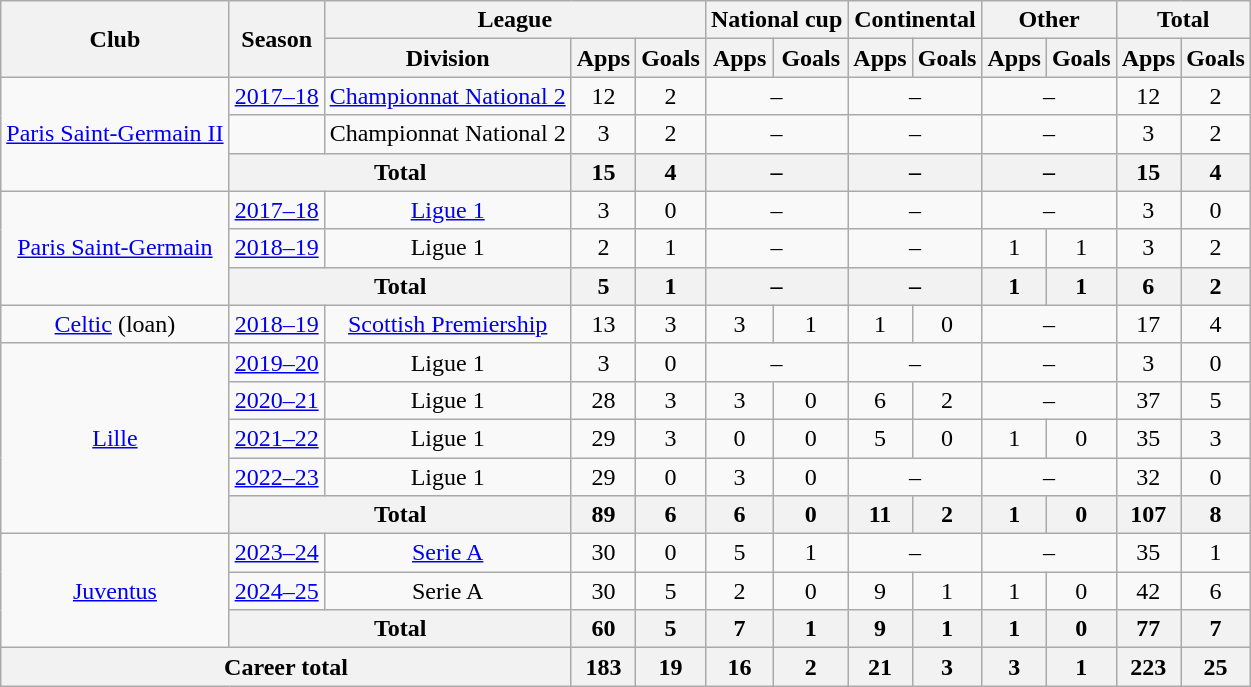<table class="wikitable" style="text-align:center">
<tr>
<th rowspan="2">Club</th>
<th rowspan="2">Season</th>
<th colspan="3">League</th>
<th colspan="2">National cup</th>
<th colspan="2">Continental</th>
<th colspan="2">Other</th>
<th colspan="2">Total</th>
</tr>
<tr>
<th>Division</th>
<th>Apps</th>
<th>Goals</th>
<th>Apps</th>
<th>Goals</th>
<th>Apps</th>
<th>Goals</th>
<th>Apps</th>
<th>Goals</th>
<th>Apps</th>
<th>Goals</th>
</tr>
<tr>
<td rowspan="3"><a href='#'>Paris Saint-Germain II</a></td>
<td><a href='#'>2017–18</a></td>
<td><a href='#'>Championnat National 2</a></td>
<td>12</td>
<td>2</td>
<td colspan="2">–</td>
<td colspan="2">–</td>
<td colspan="2">–</td>
<td>12</td>
<td>2</td>
</tr>
<tr>
<td></td>
<td>Championnat National 2</td>
<td>3</td>
<td>2</td>
<td colspan="2">–</td>
<td colspan="2">–</td>
<td colspan="2">–</td>
<td>3</td>
<td>2</td>
</tr>
<tr>
<th colspan="2">Total</th>
<th>15</th>
<th>4</th>
<th colspan="2">–</th>
<th colspan="2">–</th>
<th colspan="2">–</th>
<th>15</th>
<th>4</th>
</tr>
<tr>
<td rowspan="3"><a href='#'>Paris Saint-Germain</a></td>
<td><a href='#'>2017–18</a></td>
<td><a href='#'>Ligue 1</a></td>
<td>3</td>
<td>0</td>
<td colspan="2">–</td>
<td colspan="2">–</td>
<td colspan="2">–</td>
<td>3</td>
<td>0</td>
</tr>
<tr>
<td><a href='#'>2018–19</a></td>
<td>Ligue 1</td>
<td>2</td>
<td>1</td>
<td colspan="2">–</td>
<td colspan="2">–</td>
<td>1</td>
<td>1</td>
<td>3</td>
<td>2</td>
</tr>
<tr>
<th colspan="2">Total</th>
<th>5</th>
<th>1</th>
<th colspan="2">–</th>
<th colspan="2">–</th>
<th>1</th>
<th>1</th>
<th>6</th>
<th>2</th>
</tr>
<tr>
<td><a href='#'>Celtic</a> (loan)</td>
<td><a href='#'>2018–19</a></td>
<td><a href='#'>Scottish Premiership</a></td>
<td>13</td>
<td>3</td>
<td>3</td>
<td>1</td>
<td>1</td>
<td>0</td>
<td colspan="2">–</td>
<td>17</td>
<td>4</td>
</tr>
<tr>
<td rowspan="5"><a href='#'>Lille</a></td>
<td><a href='#'>2019–20</a></td>
<td>Ligue 1</td>
<td>3</td>
<td>0</td>
<td colspan="2">–</td>
<td colspan="2">–</td>
<td colspan="2">–</td>
<td>3</td>
<td>0</td>
</tr>
<tr>
<td><a href='#'>2020–21</a></td>
<td>Ligue 1</td>
<td>28</td>
<td>3</td>
<td>3</td>
<td>0</td>
<td>6</td>
<td>2</td>
<td colspan="2">–</td>
<td>37</td>
<td>5</td>
</tr>
<tr>
<td><a href='#'>2021–22</a></td>
<td>Ligue 1</td>
<td>29</td>
<td>3</td>
<td>0</td>
<td>0</td>
<td>5</td>
<td>0</td>
<td>1</td>
<td>0</td>
<td>35</td>
<td>3</td>
</tr>
<tr>
<td><a href='#'>2022–23</a></td>
<td>Ligue 1</td>
<td>29</td>
<td>0</td>
<td>3</td>
<td>0</td>
<td colspan="2">–</td>
<td colspan="2">–</td>
<td>32</td>
<td>0</td>
</tr>
<tr>
<th colspan="2">Total</th>
<th>89</th>
<th>6</th>
<th>6</th>
<th>0</th>
<th>11</th>
<th>2</th>
<th>1</th>
<th>0</th>
<th>107</th>
<th>8</th>
</tr>
<tr>
<td rowspan="3"><a href='#'>Juventus</a></td>
<td><a href='#'>2023–24</a></td>
<td><a href='#'>Serie A</a></td>
<td>30</td>
<td>0</td>
<td>5</td>
<td>1</td>
<td colspan="2">–</td>
<td colspan="2">–</td>
<td>35</td>
<td>1</td>
</tr>
<tr>
<td><a href='#'>2024–25</a></td>
<td>Serie A</td>
<td>30</td>
<td>5</td>
<td>2</td>
<td>0</td>
<td>9</td>
<td>1</td>
<td>1</td>
<td>0</td>
<td>42</td>
<td>6</td>
</tr>
<tr>
<th colspan="2">Total</th>
<th>60</th>
<th>5</th>
<th>7</th>
<th>1</th>
<th>9</th>
<th>1</th>
<th>1</th>
<th>0</th>
<th>77</th>
<th>7</th>
</tr>
<tr>
<th colspan="3">Career total</th>
<th>183</th>
<th>19</th>
<th>16</th>
<th>2</th>
<th>21</th>
<th>3</th>
<th>3</th>
<th>1</th>
<th>223</th>
<th>25</th>
</tr>
</table>
